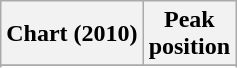<table class="wikitable sortable plainrowheaders" style="text-align:center">
<tr>
<th scope="col">Chart (2010)</th>
<th scope="col">Peak<br>position</th>
</tr>
<tr>
</tr>
<tr>
</tr>
<tr>
</tr>
<tr>
</tr>
</table>
